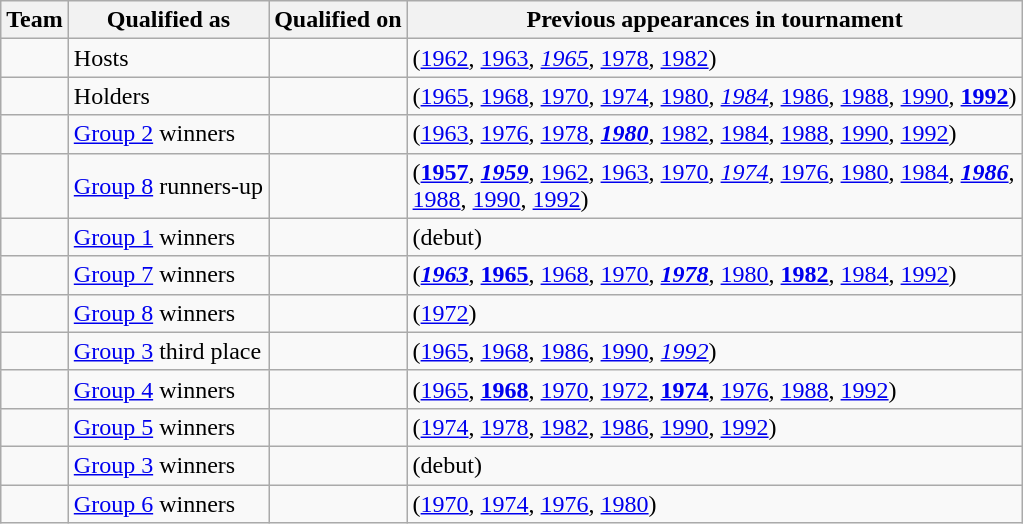<table class="wikitable sortable" style="text-align:left;">
<tr>
<th>Team</th>
<th>Qualified as</th>
<th>Qualified on</th>
<th>Previous appearances in tournament</th>
</tr>
<tr>
<td></td>
<td>Hosts</td>
<td></td>
<td> (<a href='#'>1962</a>, <a href='#'>1963</a>, <em><a href='#'>1965</a></em>, <a href='#'>1978</a>, <a href='#'>1982</a>)</td>
</tr>
<tr>
<td></td>
<td>Holders</td>
<td></td>
<td> (<a href='#'>1965</a>, <a href='#'>1968</a>, <a href='#'>1970</a>, <a href='#'>1974</a>, <a href='#'>1980</a>, <em><a href='#'>1984</a></em>, <a href='#'>1986</a>, <a href='#'>1988</a>, <a href='#'>1990</a>, <strong><a href='#'>1992</a></strong>)</td>
</tr>
<tr>
<td></td>
<td><a href='#'>Group 2</a> winners</td>
<td></td>
<td> (<a href='#'>1963</a>, <a href='#'>1976</a>, <a href='#'>1978</a>, <strong><em><a href='#'>1980</a></em></strong>, <a href='#'>1982</a>, <a href='#'>1984</a>, <a href='#'>1988</a>, <a href='#'>1990</a>, <a href='#'>1992</a>)</td>
</tr>
<tr>
<td></td>
<td><a href='#'>Group 8</a> runners-up</td>
<td></td>
<td> (<strong><a href='#'>1957</a></strong>, <strong><em><a href='#'>1959</a></em></strong>, <a href='#'>1962</a>, <a href='#'>1963</a>, <a href='#'>1970</a>, <em><a href='#'>1974</a></em>, <a href='#'>1976</a>, <a href='#'>1980</a>, <a href='#'>1984</a>, <strong><em><a href='#'>1986</a></em></strong>,<br><a href='#'>1988</a>, <a href='#'>1990</a>, <a href='#'>1992</a>)</td>
</tr>
<tr>
<td></td>
<td><a href='#'>Group 1</a> winners</td>
<td></td>
<td> (debut)</td>
</tr>
<tr>
<td></td>
<td><a href='#'>Group 7</a> winners</td>
<td></td>
<td> (<strong><em><a href='#'>1963</a></em></strong>, <strong><a href='#'>1965</a></strong>, <a href='#'>1968</a>, <a href='#'>1970</a>, <strong><em><a href='#'>1978</a></em></strong>, <a href='#'>1980</a>, <strong><a href='#'>1982</a></strong>, <a href='#'>1984</a>, <a href='#'>1992</a>)</td>
</tr>
<tr>
<td></td>
<td><a href='#'>Group 8</a> winners</td>
<td></td>
<td> (<a href='#'>1972</a>)</td>
</tr>
<tr>
<td></td>
<td><a href='#'>Group 3</a> third place</td>
<td></td>
<td> (<a href='#'>1965</a>, <a href='#'>1968</a>, <a href='#'>1986</a>, <a href='#'>1990</a>, <em><a href='#'>1992</a></em>)</td>
</tr>
<tr>
<td></td>
<td><a href='#'>Group 4</a> winners</td>
<td></td>
<td> (<a href='#'>1965</a>, <strong><a href='#'>1968</a></strong>, <a href='#'>1970</a>, <a href='#'>1972</a>, <strong><a href='#'>1974</a></strong>, <a href='#'>1976</a>, <a href='#'>1988</a>, <a href='#'>1992</a>)</td>
</tr>
<tr>
<td></td>
<td><a href='#'>Group 5</a> winners</td>
<td></td>
<td> (<a href='#'>1974</a>, <a href='#'>1978</a>, <a href='#'>1982</a>, <a href='#'>1986</a>, <a href='#'>1990</a>, <a href='#'>1992</a>)</td>
</tr>
<tr>
<td></td>
<td><a href='#'>Group 3</a> winners</td>
<td></td>
<td> (debut)</td>
</tr>
<tr>
<td></td>
<td><a href='#'>Group 6</a> winners</td>
<td></td>
<td> (<a href='#'>1970</a>, <a href='#'>1974</a>, <a href='#'>1976</a>, <a href='#'>1980</a>)</td>
</tr>
</table>
